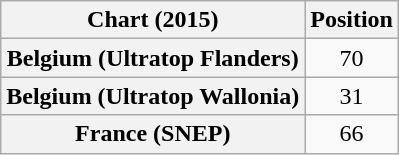<table class="wikitable sortable plainrowheaders" style="text-align:center">
<tr>
<th>Chart (2015)</th>
<th>Position</th>
</tr>
<tr>
<th scope="row">Belgium (Ultratop Flanders)</th>
<td>70</td>
</tr>
<tr>
<th scope="row">Belgium (Ultratop Wallonia)</th>
<td>31</td>
</tr>
<tr>
<th scope="row">France (SNEP)</th>
<td>66</td>
</tr>
</table>
